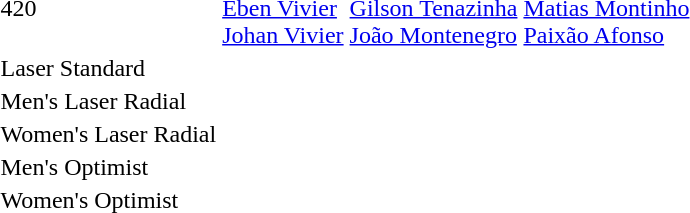<table>
<tr>
<td>420</td>
<td><br><a href='#'>Eben Vivier</a><br><a href='#'>Johan Vivier</a></td>
<td><br><a href='#'>Gilson Tenazinha</a><br><a href='#'>João Montenegro</a></td>
<td><br><a href='#'>Matias Montinho</a><br><a href='#'>Paixão Afonso</a></td>
</tr>
<tr>
<td>Laser Standard</td>
<td></td>
<td></td>
<td></td>
</tr>
<tr>
<td>Men's Laser Radial</td>
<td></td>
<td></td>
<td></td>
</tr>
<tr>
<td>Women's Laser Radial</td>
<td></td>
<td></td>
<td></td>
</tr>
<tr>
<td>Men's Optimist</td>
<td></td>
<td></td>
<td></td>
</tr>
<tr>
<td>Women's Optimist</td>
<td></td>
<td></td>
<td></td>
</tr>
</table>
